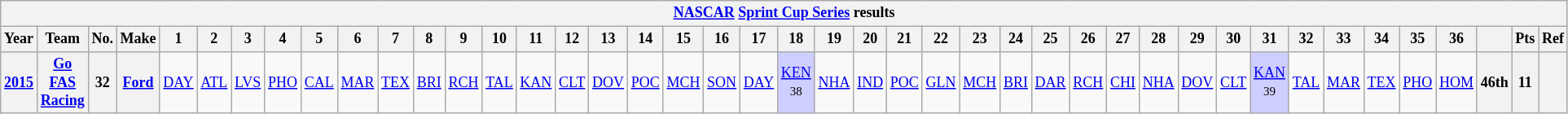<table class="wikitable" style="text-align:center; font-size:75%">
<tr>
<th colspan=45><a href='#'>NASCAR</a> <a href='#'>Sprint Cup Series</a> results</th>
</tr>
<tr>
<th>Year</th>
<th>Team</th>
<th>No.</th>
<th>Make</th>
<th>1</th>
<th>2</th>
<th>3</th>
<th>4</th>
<th>5</th>
<th>6</th>
<th>7</th>
<th>8</th>
<th>9</th>
<th>10</th>
<th>11</th>
<th>12</th>
<th>13</th>
<th>14</th>
<th>15</th>
<th>16</th>
<th>17</th>
<th>18</th>
<th>19</th>
<th>20</th>
<th>21</th>
<th>22</th>
<th>23</th>
<th>24</th>
<th>25</th>
<th>26</th>
<th>27</th>
<th>28</th>
<th>29</th>
<th>30</th>
<th>31</th>
<th>32</th>
<th>33</th>
<th>34</th>
<th>35</th>
<th>36</th>
<th></th>
<th>Pts</th>
<th>Ref</th>
</tr>
<tr>
<th><a href='#'>2015</a></th>
<th><a href='#'>Go FAS Racing</a></th>
<th>32</th>
<th><a href='#'>Ford</a></th>
<td><a href='#'>DAY</a></td>
<td><a href='#'>ATL</a></td>
<td><a href='#'>LVS</a></td>
<td><a href='#'>PHO</a></td>
<td><a href='#'>CAL</a></td>
<td><a href='#'>MAR</a></td>
<td><a href='#'>TEX</a></td>
<td><a href='#'>BRI</a></td>
<td><a href='#'>RCH</a></td>
<td><a href='#'>TAL</a></td>
<td><a href='#'>KAN</a></td>
<td><a href='#'>CLT</a></td>
<td><a href='#'>DOV</a></td>
<td><a href='#'>POC</a></td>
<td><a href='#'>MCH</a></td>
<td><a href='#'>SON</a></td>
<td><a href='#'>DAY</a></td>
<td style="background:#CFCFFF;"><a href='#'>KEN</a><br><small>38</small></td>
<td><a href='#'>NHA</a></td>
<td><a href='#'>IND</a></td>
<td><a href='#'>POC</a></td>
<td><a href='#'>GLN</a></td>
<td><a href='#'>MCH</a></td>
<td><a href='#'>BRI</a></td>
<td><a href='#'>DAR</a></td>
<td><a href='#'>RCH</a></td>
<td><a href='#'>CHI</a></td>
<td><a href='#'>NHA</a></td>
<td><a href='#'>DOV</a></td>
<td><a href='#'>CLT</a></td>
<td style="background:#CFCFFF;"><a href='#'>KAN</a><br><small>39</small></td>
<td><a href='#'>TAL</a></td>
<td><a href='#'>MAR</a></td>
<td><a href='#'>TEX</a></td>
<td><a href='#'>PHO</a></td>
<td><a href='#'>HOM</a></td>
<th>46th</th>
<th>11</th>
<th></th>
</tr>
</table>
